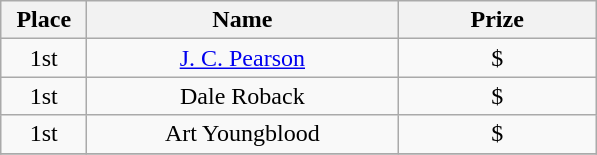<table class="wikitable">
<tr>
<th width="50">Place</th>
<th width="200">Name</th>
<th width="125">Prize</th>
</tr>
<tr>
<td align = "center">1st</td>
<td align = "center"><a href='#'>J. C. Pearson</a></td>
<td align = "center">$</td>
</tr>
<tr>
<td align = "center">1st</td>
<td align = "center">Dale Roback</td>
<td align = "center">$</td>
</tr>
<tr>
<td align = "center">1st</td>
<td align = "center">Art Youngblood</td>
<td align = "center">$</td>
</tr>
<tr>
</tr>
</table>
